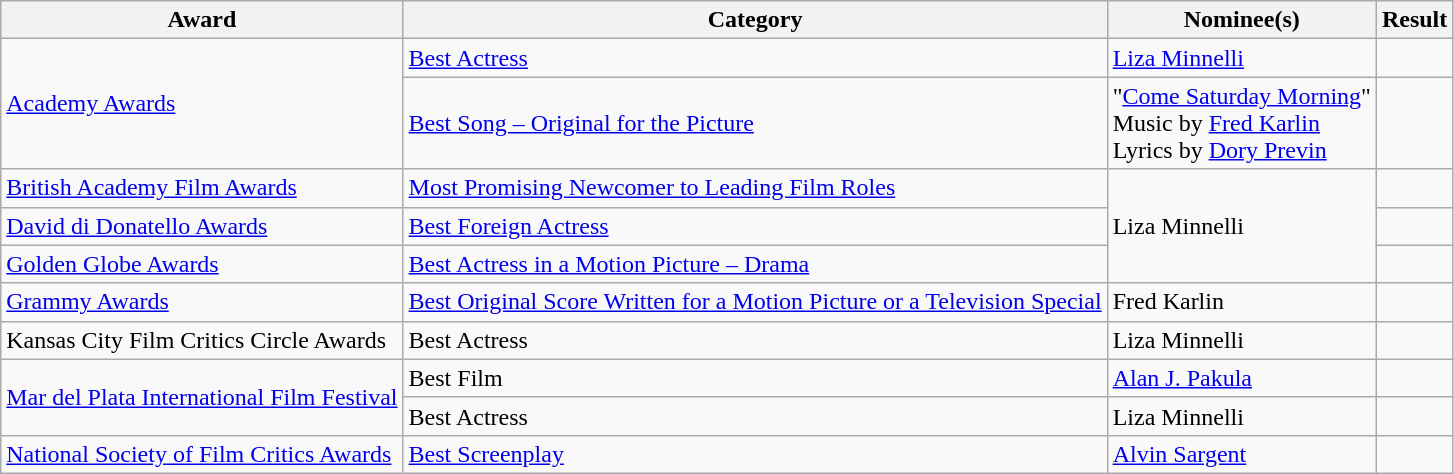<table class="wikitable plainrowheaders">
<tr>
<th>Award</th>
<th>Category</th>
<th>Nominee(s)</th>
<th>Result</th>
</tr>
<tr>
<td rowspan="2"><a href='#'>Academy Awards</a></td>
<td><a href='#'>Best Actress</a></td>
<td><a href='#'>Liza Minnelli</a></td>
<td></td>
</tr>
<tr>
<td><a href='#'>Best Song – Original for the Picture</a></td>
<td>"<a href='#'>Come Saturday Morning</a>" <br> Music by <a href='#'>Fred Karlin</a> <br> Lyrics by <a href='#'>Dory Previn</a></td>
<td></td>
</tr>
<tr>
<td><a href='#'>British Academy Film Awards</a></td>
<td><a href='#'>Most Promising Newcomer to Leading Film Roles</a></td>
<td rowspan="3">Liza Minnelli</td>
<td></td>
</tr>
<tr>
<td><a href='#'>David di Donatello Awards</a></td>
<td><a href='#'>Best Foreign Actress</a></td>
<td></td>
</tr>
<tr>
<td><a href='#'>Golden Globe Awards</a></td>
<td><a href='#'>Best Actress in a Motion Picture – Drama</a></td>
<td></td>
</tr>
<tr>
<td><a href='#'>Grammy Awards</a></td>
<td><a href='#'>Best Original Score Written for a Motion Picture or a Television Special</a></td>
<td>Fred Karlin</td>
<td></td>
</tr>
<tr>
<td>Kansas City Film Critics Circle Awards</td>
<td>Best Actress</td>
<td>Liza Minnelli</td>
<td></td>
</tr>
<tr>
<td rowspan="2"><a href='#'>Mar del Plata International Film Festival</a></td>
<td>Best Film</td>
<td><a href='#'>Alan J. Pakula</a></td>
<td></td>
</tr>
<tr>
<td>Best Actress</td>
<td>Liza Minnelli</td>
<td></td>
</tr>
<tr>
<td><a href='#'>National Society of Film Critics Awards</a></td>
<td><a href='#'>Best Screenplay</a></td>
<td><a href='#'>Alvin Sargent</a></td>
<td></td>
</tr>
</table>
